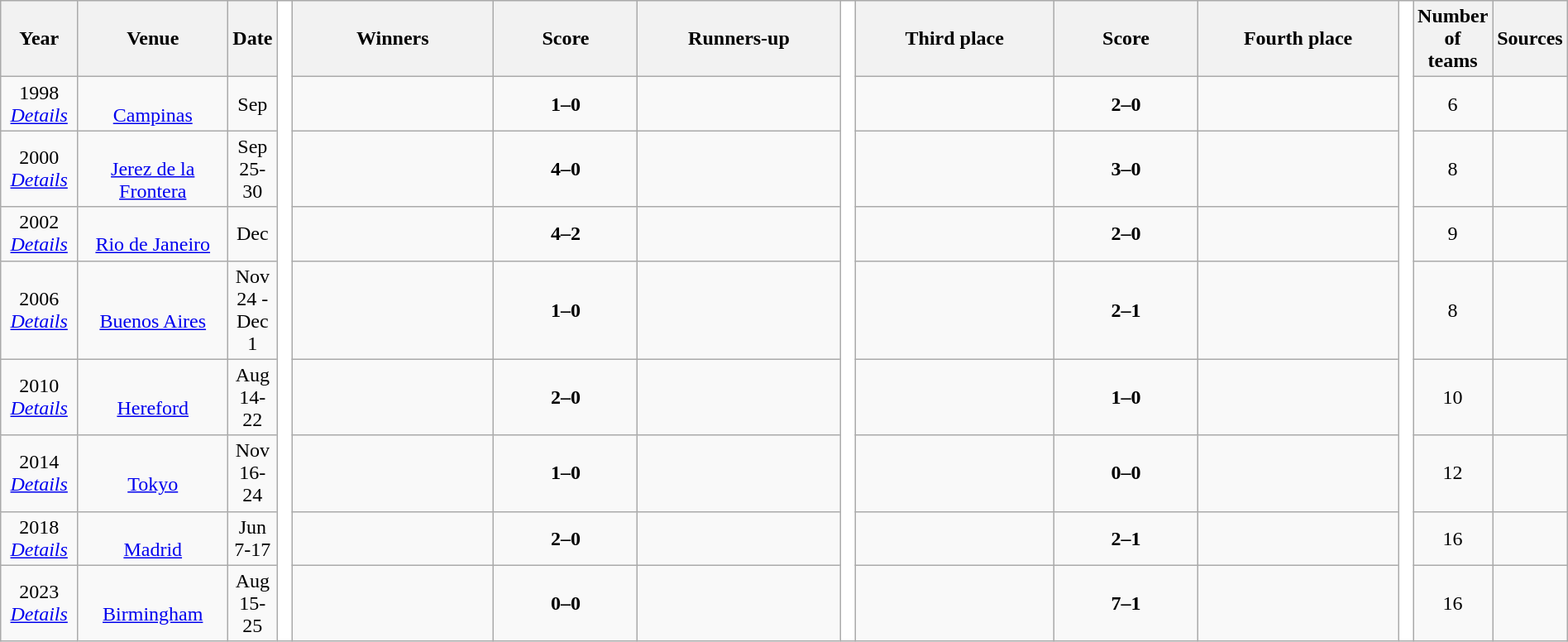<table class="wikitable" style="text-align:center; width:100%">
<tr>
<th width=5%>Year</th>
<th width=10%>Venue</th>
<th>Date</th>
<th rowspan="12" style="width:1%; background:#fff;"></th>
<th width=14%>Winners</th>
<th width=10%>Score</th>
<th width=14%>Runners-up</th>
<th rowspan="12" style="width:1%; background:#fff;"></th>
<th width=14%>Third place</th>
<th width=10%>Score</th>
<th width=14%>Fourth place</th>
<th rowspan="12" style="width:1%;background:#fff"></th>
<th width=4%>Number of teams</th>
<th>Sources</th>
</tr>
<tr>
<td>1998<br><em><a href='#'>Details</a></em></td>
<td><br><a href='#'>Campinas</a></td>
<td>Sep</td>
<td></td>
<td><strong>1–0</strong></td>
<td></td>
<td></td>
<td><strong>2–0</strong></td>
<td></td>
<td>6</td>
<td></td>
</tr>
<tr>
<td>2000<br><em><a href='#'>Details</a></em></td>
<td><br> <a href='#'>Jerez de la Frontera</a></td>
<td>Sep 25-30</td>
<td></td>
<td><strong>4–0</strong></td>
<td></td>
<td></td>
<td><strong>3–0</strong></td>
<td></td>
<td>8</td>
<td></td>
</tr>
<tr>
<td>2002<br><em><a href='#'>Details</a></em></td>
<td><br><a href='#'>Rio de Janeiro</a></td>
<td>Dec</td>
<td></td>
<td><strong>4–2</strong></td>
<td></td>
<td></td>
<td><strong>2–0</strong></td>
<td></td>
<td>9</td>
<td></td>
</tr>
<tr>
<td>2006<br><em><a href='#'>Details</a></em></td>
<td><br><a href='#'>Buenos Aires</a></td>
<td>Nov 24 - Dec 1</td>
<td></td>
<td><strong>1–0</strong></td>
<td></td>
<td></td>
<td><strong>2–1</strong></td>
<td></td>
<td>8</td>
<td></td>
</tr>
<tr>
<td>2010<br><em><a href='#'>Details</a></em></td>
<td><br><a href='#'>Hereford</a></td>
<td>Aug 14-22</td>
<td></td>
<td><strong>2–0</strong></td>
<td></td>
<td></td>
<td><strong>1–0</strong></td>
<td></td>
<td>10</td>
<td></td>
</tr>
<tr>
<td>2014<br><em><a href='#'>Details</a></em></td>
<td><br><a href='#'>Tokyo</a></td>
<td>Nov 16-24</td>
<td></td>
<td><strong>1–0</strong></td>
<td></td>
<td></td>
<td><strong>0–0</strong><br></td>
<td></td>
<td>12</td>
<td></td>
</tr>
<tr>
<td>2018<br><em><a href='#'>Details</a></em></td>
<td><br><a href='#'>Madrid</a></td>
<td>Jun 7-17</td>
<td></td>
<td><strong>2–0</strong></td>
<td></td>
<td></td>
<td><strong>2–1</strong></td>
<td></td>
<td>16</td>
<td></td>
</tr>
<tr>
<td>2023<br><em><a href='#'>Details</a></em></td>
<td><br><a href='#'>Birmingham</a></td>
<td>Aug 15-25</td>
<td></td>
<td><strong>0–0</strong> <br></td>
<td></td>
<td></td>
<td><strong>7–1</strong></td>
<td></td>
<td>16</td>
<td></td>
</tr>
</table>
